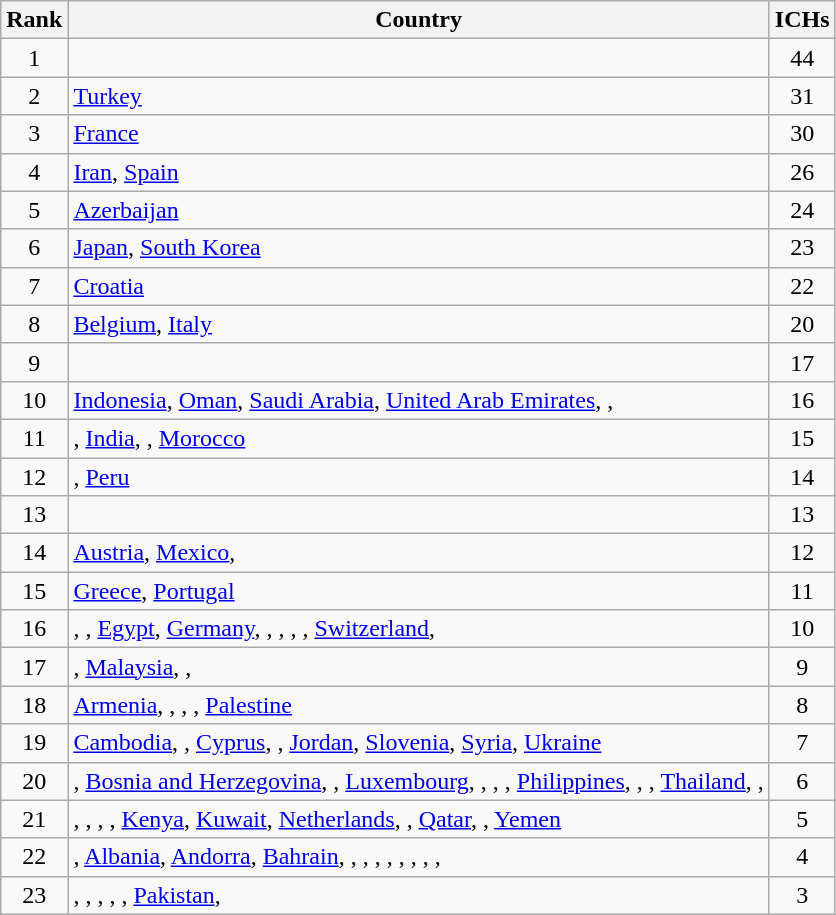<table class="wikitable sortable" style="text-align:center;">
<tr>
<th>Rank</th>
<th>Country</th>
<th>ICHs</th>
</tr>
<tr>
<td>1</td>
<td align="left"></td>
<td>44</td>
</tr>
<tr>
<td>2</td>
<td align="left"> <a href='#'>Turkey</a></td>
<td>31</td>
</tr>
<tr>
<td>3</td>
<td align="left"> <a href='#'>France</a></td>
<td>30</td>
</tr>
<tr>
<td>4</td>
<td align="left"> <a href='#'>Iran</a>,  <a href='#'>Spain</a></td>
<td>26</td>
</tr>
<tr>
<td>5</td>
<td align="left"> <a href='#'>Azerbaijan</a></td>
<td>24</td>
</tr>
<tr>
<td>6</td>
<td align="left"> <a href='#'>Japan</a>,  <a href='#'>South Korea</a></td>
<td>23</td>
</tr>
<tr>
<td>7</td>
<td align="left"> <a href='#'>Croatia</a></td>
<td>22</td>
</tr>
<tr>
<td>8</td>
<td align="left"> <a href='#'>Belgium</a>,  <a href='#'>Italy</a></td>
<td>20</td>
</tr>
<tr>
<td>9</td>
<td align="left"></td>
<td>17</td>
</tr>
<tr>
<td>10</td>
<td align="left"> <a href='#'>Indonesia</a>,  <a href='#'>Oman</a>,  <a href='#'>Saudi Arabia</a>,  <a href='#'>United Arab Emirates</a>, , </td>
<td>16</td>
</tr>
<tr>
<td>11</td>
<td align="left">,  <a href='#'>India</a>, ,  <a href='#'>Morocco</a></td>
<td>15</td>
</tr>
<tr>
<td>12</td>
<td align="left">,  <a href='#'>Peru</a></td>
<td>14</td>
</tr>
<tr>
<td>13</td>
<td align="left"></td>
<td>13</td>
</tr>
<tr>
<td>14</td>
<td align="left"> <a href='#'>Austria</a>,  <a href='#'>Mexico</a>, </td>
<td>12</td>
</tr>
<tr>
<td>15</td>
<td align="left"> <a href='#'>Greece</a>,  <a href='#'>Portugal</a></td>
<td>11</td>
</tr>
<tr>
<td>16</td>
<td align="left">, ,  <a href='#'>Egypt</a>,  <a href='#'>Germany</a>, , , , ,  <a href='#'>Switzerland</a>, </td>
<td>10</td>
</tr>
<tr>
<td>17</td>
<td align="left">,  <a href='#'>Malaysia</a>, , </td>
<td>9</td>
</tr>
<tr>
<td>18</td>
<td align="left"> <a href='#'>Armenia</a>, , , ,  <a href='#'>Palestine</a></td>
<td>8</td>
</tr>
<tr>
<td>19</td>
<td align="left"> <a href='#'>Cambodia</a>, ,  <a href='#'>Cyprus</a>, ,  <a href='#'>Jordan</a>,  <a href='#'>Slovenia</a>,  <a href='#'>Syria</a>,  <a href='#'>Ukraine</a></td>
<td>7</td>
</tr>
<tr>
<td>20</td>
<td align="left">,  <a href='#'>Bosnia and Herzegovina</a>, ,  <a href='#'>Luxembourg</a>, , , ,  <a href='#'>Philippines</a>, , ,  <a href='#'>Thailand</a>, , </td>
<td>6</td>
</tr>
<tr>
<td>21</td>
<td align="left">, , , ,  <a href='#'>Kenya</a>,  <a href='#'>Kuwait</a>,  <a href='#'>Netherlands</a>, ,  <a href='#'>Qatar</a>, ,  <a href='#'>Yemen</a></td>
<td>5</td>
</tr>
<tr>
<td>22</td>
<td align="left">,  <a href='#'>Albania</a>,  <a href='#'>Andorra</a>,  <a href='#'>Bahrain</a>, , , , , , , , , </td>
<td>4</td>
</tr>
<tr>
<td>23</td>
<td align="left">, , , , ,  <a href='#'>Pakistan</a>, </td>
<td>3</td>
</tr>
</table>
